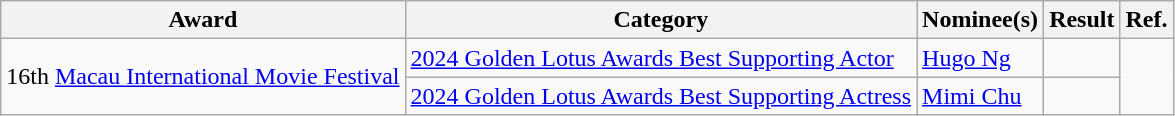<table class="wikitable plainrowheaders">
<tr>
<th>Award</th>
<th>Category</th>
<th>Nominee(s)</th>
<th>Result</th>
<th>Ref.</th>
</tr>
<tr>
<td rowspan="4">16th <a href='#'>Macau International Movie Festival</a></td>
<td><a href='#'>2024 Golden Lotus Awards Best Supporting Actor</a></td>
<td><a href='#'>Hugo Ng</a></td>
<td></td>
<td align="center" rowspan="4"></td>
</tr>
<tr>
<td><a href='#'>2024 Golden Lotus Awards Best Supporting Actress</a></td>
<td><a href='#'>Mimi Chu</a></td>
<td></td>
</tr>
</table>
